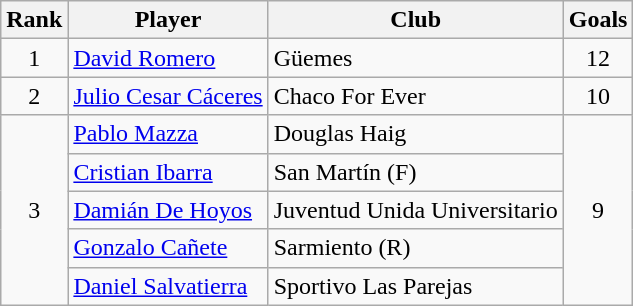<table class="wikitable" border="1">
<tr>
<th>Rank</th>
<th>Player</th>
<th>Club</th>
<th>Goals</th>
</tr>
<tr>
<td align=center>1</td>
<td> <a href='#'>David Romero</a></td>
<td>Güemes</td>
<td align=center>12</td>
</tr>
<tr>
<td align=center>2</td>
<td> <a href='#'>Julio Cesar Cáceres</a></td>
<td>Chaco For Ever</td>
<td align=center>10</td>
</tr>
<tr>
<td align=center rowspan=5>3</td>
<td> <a href='#'>Pablo Mazza</a></td>
<td>Douglas Haig</td>
<td align=center rowspan=5>9</td>
</tr>
<tr>
<td> <a href='#'>Cristian Ibarra</a></td>
<td>San Martín (F)</td>
</tr>
<tr>
<td> <a href='#'>Damián De Hoyos</a></td>
<td>Juventud Unida Universitario</td>
</tr>
<tr>
<td> <a href='#'>Gonzalo Cañete</a></td>
<td>Sarmiento (R)</td>
</tr>
<tr>
<td> <a href='#'>Daniel Salvatierra</a></td>
<td>Sportivo Las Parejas</td>
</tr>
</table>
